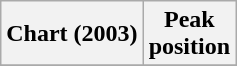<table class="wikitable plainrowheaders" style="text-align:center">
<tr>
<th scope="col">Chart (2003)</th>
<th scope="col">Peak<br> position</th>
</tr>
<tr>
</tr>
</table>
